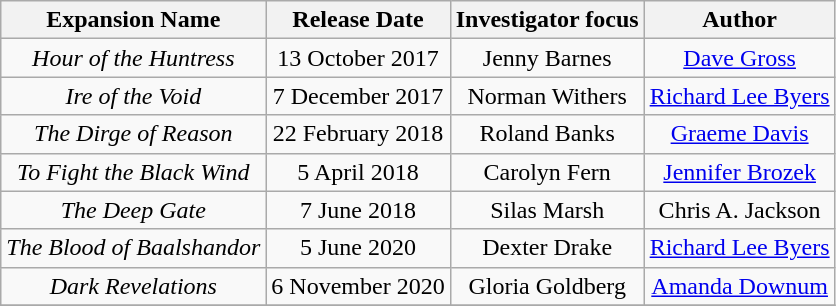<table class="wikitable" style="text-align:center">
<tr>
<th>Expansion Name</th>
<th>Release Date</th>
<th>Investigator focus</th>
<th>Author</th>
</tr>
<tr>
<td><em>Hour of the Huntress</em></td>
<td>13 October 2017</td>
<td>Jenny Barnes</td>
<td><a href='#'>Dave Gross</a></td>
</tr>
<tr>
<td><em>Ire of the Void</em></td>
<td>7 December 2017</td>
<td>Norman Withers</td>
<td><a href='#'>Richard Lee Byers</a></td>
</tr>
<tr>
<td><em>The Dirge of Reason</em></td>
<td>22 February 2018</td>
<td>Roland Banks</td>
<td><a href='#'>Graeme Davis</a></td>
</tr>
<tr>
<td><em>To Fight the Black Wind</em></td>
<td>5 April 2018</td>
<td>Carolyn Fern</td>
<td><a href='#'>Jennifer Brozek</a></td>
</tr>
<tr>
<td><em>The Deep Gate</em></td>
<td>7 June 2018</td>
<td>Silas Marsh</td>
<td>Chris A. Jackson</td>
</tr>
<tr>
<td><em>The Blood of Baalshandor</em></td>
<td>5 June 2020</td>
<td>Dexter Drake</td>
<td><a href='#'>Richard Lee Byers</a></td>
</tr>
<tr>
<td><em>Dark Revelations</em></td>
<td>6 November 2020</td>
<td>Gloria Goldberg</td>
<td><a href='#'>Amanda Downum</a></td>
</tr>
<tr>
</tr>
</table>
